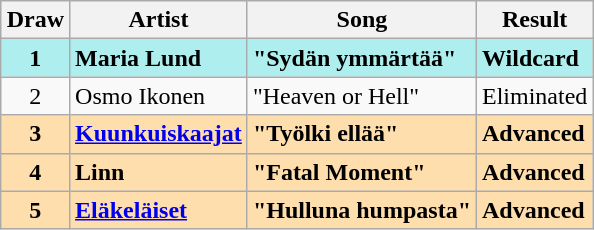<table class="sortable wikitable" style="margin: 1em auto 1em auto; text-align:center">
<tr>
<th>Draw</th>
<th>Artist</th>
<th>Song</th>
<th>Result</th>
</tr>
<tr style="font-weight:bold; background:paleturquoise;">
<td>1</td>
<td align="left">Maria Lund</td>
<td align="left">"Sydän ymmärtää"</td>
<td align="left">Wildcard</td>
</tr>
<tr>
<td>2</td>
<td align="left">Osmo Ikonen</td>
<td align="left">"Heaven or Hell"</td>
<td align="left">Eliminated</td>
</tr>
<tr style="font-weight:bold; background:navajowhite;">
<td>3</td>
<td align="left"><a href='#'>Kuunkuiskaajat</a></td>
<td align="left">"Työlki ellää"</td>
<td align="left">Advanced</td>
</tr>
<tr style="font-weight:bold; background:navajowhite;">
<td>4</td>
<td align="left">Linn</td>
<td align="left">"Fatal Moment"</td>
<td align="left">Advanced</td>
</tr>
<tr style="font-weight:bold; background:navajowhite;">
<td>5</td>
<td align="left"><a href='#'>Eläkeläiset</a></td>
<td align="left">"Hulluna humpasta"</td>
<td align="left">Advanced</td>
</tr>
</table>
